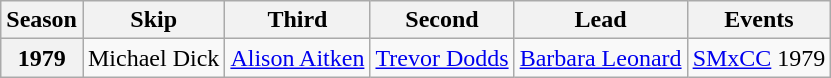<table class="wikitable">
<tr>
<th scope="col">Season</th>
<th scope="col">Skip</th>
<th scope="col">Third</th>
<th scope="col">Second</th>
<th scope="col">Lead</th>
<th scope="col">Events</th>
</tr>
<tr>
<th scope="row">1979</th>
<td>Michael Dick</td>
<td><a href='#'>Alison Aitken</a></td>
<td><a href='#'>Trevor Dodds</a></td>
<td><a href='#'>Barbara Leonard</a></td>
<td><a href='#'>SMxCC</a> 1979 </td>
</tr>
</table>
